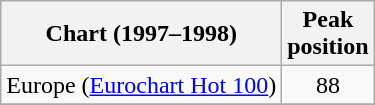<table class="wikitable sortable">
<tr>
<th>Chart (1997–1998)</th>
<th>Peak<br>position</th>
</tr>
<tr>
<td>Europe (<a href='#'>Eurochart Hot 100</a>)</td>
<td align="center">88</td>
</tr>
<tr>
</tr>
<tr>
</tr>
</table>
